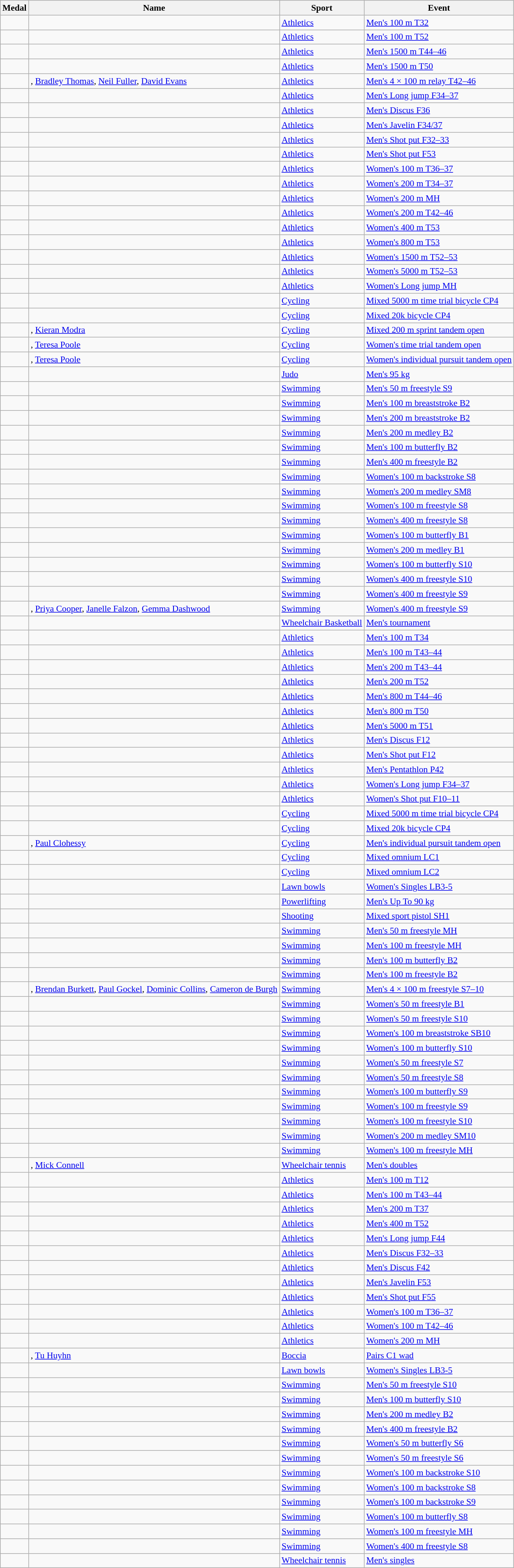<table class="wikitable sortable" style="font-size:90%">
<tr>
<th>Medal</th>
<th>Name</th>
<th>Sport</th>
<th>Event</th>
</tr>
<tr>
<td></td>
<td></td>
<td><a href='#'>Athletics</a></td>
<td><a href='#'>Men's 100 m T32</a></td>
</tr>
<tr>
<td></td>
<td></td>
<td><a href='#'>Athletics</a></td>
<td><a href='#'>Men's 100 m T52</a></td>
</tr>
<tr>
<td></td>
<td></td>
<td><a href='#'>Athletics</a></td>
<td><a href='#'>Men's 1500 m T44–46</a></td>
</tr>
<tr>
<td></td>
<td></td>
<td><a href='#'>Athletics</a></td>
<td><a href='#'>Men's 1500 m T50</a></td>
</tr>
<tr>
<td></td>
<td>, <a href='#'>Bradley Thomas</a>, <a href='#'>Neil Fuller</a>, <a href='#'>David Evans</a></td>
<td><a href='#'>Athletics</a></td>
<td><a href='#'>Men's 4 × 100 m relay T42–46</a></td>
</tr>
<tr>
<td></td>
<td></td>
<td><a href='#'>Athletics</a></td>
<td><a href='#'>Men's Long jump F34–37</a></td>
</tr>
<tr>
<td></td>
<td></td>
<td><a href='#'>Athletics</a></td>
<td><a href='#'>Men's Discus F36</a></td>
</tr>
<tr>
<td></td>
<td></td>
<td><a href='#'>Athletics</a></td>
<td><a href='#'>Men's Javelin F34/37</a></td>
</tr>
<tr>
<td></td>
<td></td>
<td><a href='#'>Athletics</a></td>
<td><a href='#'>Men's Shot put F32–33</a></td>
</tr>
<tr>
<td></td>
<td></td>
<td><a href='#'>Athletics</a></td>
<td><a href='#'>Men's Shot put F53</a></td>
</tr>
<tr>
<td></td>
<td></td>
<td><a href='#'>Athletics</a></td>
<td><a href='#'>Women's 100 m T36–37</a></td>
</tr>
<tr>
<td></td>
<td></td>
<td><a href='#'>Athletics</a></td>
<td><a href='#'>Women's 200 m T34–37</a></td>
</tr>
<tr>
<td></td>
<td></td>
<td><a href='#'>Athletics</a></td>
<td><a href='#'>Women's 200 m MH</a></td>
</tr>
<tr>
<td></td>
<td></td>
<td><a href='#'>Athletics</a></td>
<td><a href='#'>Women's 200 m T42–46</a></td>
</tr>
<tr>
<td></td>
<td></td>
<td><a href='#'>Athletics</a></td>
<td><a href='#'>Women's 400 m T53</a></td>
</tr>
<tr>
<td></td>
<td></td>
<td><a href='#'>Athletics</a></td>
<td><a href='#'>Women's 800 m T53</a></td>
</tr>
<tr>
<td></td>
<td></td>
<td><a href='#'>Athletics</a></td>
<td><a href='#'>Women's 1500 m T52–53</a></td>
</tr>
<tr>
<td></td>
<td></td>
<td><a href='#'>Athletics</a></td>
<td><a href='#'>Women's 5000 m T52–53</a></td>
</tr>
<tr>
<td></td>
<td></td>
<td><a href='#'>Athletics</a></td>
<td><a href='#'>Women's Long jump MH</a></td>
</tr>
<tr>
<td></td>
<td></td>
<td><a href='#'>Cycling</a></td>
<td><a href='#'>Mixed 5000 m time trial bicycle CP4</a></td>
</tr>
<tr>
<td></td>
<td></td>
<td><a href='#'>Cycling</a></td>
<td><a href='#'>Mixed 20k bicycle CP4</a></td>
</tr>
<tr>
<td></td>
<td>, <a href='#'>Kieran Modra</a></td>
<td><a href='#'>Cycling</a></td>
<td><a href='#'>Mixed 200 m sprint tandem open</a></td>
</tr>
<tr>
<td></td>
<td>, <a href='#'>Teresa Poole</a></td>
<td><a href='#'>Cycling</a></td>
<td><a href='#'>Women's time trial tandem open</a></td>
</tr>
<tr>
<td></td>
<td>, <a href='#'>Teresa Poole</a></td>
<td><a href='#'>Cycling</a></td>
<td><a href='#'>Women's individual pursuit tandem open</a></td>
</tr>
<tr>
<td></td>
<td></td>
<td><a href='#'>Judo</a></td>
<td><a href='#'>Men's 95 kg</a></td>
</tr>
<tr>
<td></td>
<td></td>
<td><a href='#'>Swimming</a></td>
<td><a href='#'>Men's 50 m freestyle S9</a></td>
</tr>
<tr>
<td></td>
<td></td>
<td><a href='#'>Swimming</a></td>
<td><a href='#'>Men's 100 m breaststroke B2</a></td>
</tr>
<tr>
<td></td>
<td></td>
<td><a href='#'>Swimming</a></td>
<td><a href='#'>Men's 200 m breaststroke B2</a></td>
</tr>
<tr>
<td></td>
<td></td>
<td><a href='#'>Swimming</a></td>
<td><a href='#'>Men's 200 m medley B2</a></td>
</tr>
<tr>
<td></td>
<td></td>
<td><a href='#'>Swimming</a></td>
<td><a href='#'>Men's 100 m butterfly B2</a></td>
</tr>
<tr>
<td></td>
<td></td>
<td><a href='#'>Swimming</a></td>
<td><a href='#'>Men's 400 m freestyle B2</a></td>
</tr>
<tr>
<td></td>
<td></td>
<td><a href='#'>Swimming</a></td>
<td><a href='#'>Women's 100 m backstroke S8</a></td>
</tr>
<tr>
<td></td>
<td></td>
<td><a href='#'>Swimming</a></td>
<td><a href='#'>Women's 200 m medley SM8</a></td>
</tr>
<tr>
<td></td>
<td></td>
<td><a href='#'>Swimming</a></td>
<td><a href='#'>Women's 100 m freestyle S8</a></td>
</tr>
<tr>
<td></td>
<td></td>
<td><a href='#'>Swimming</a></td>
<td><a href='#'>Women's 400 m freestyle S8</a></td>
</tr>
<tr>
<td></td>
<td></td>
<td><a href='#'>Swimming</a></td>
<td><a href='#'>Women's 100 m butterfly B1</a></td>
</tr>
<tr>
<td></td>
<td></td>
<td><a href='#'>Swimming</a></td>
<td><a href='#'>Women's 200 m medley B1</a></td>
</tr>
<tr>
<td></td>
<td></td>
<td><a href='#'>Swimming</a></td>
<td><a href='#'>Women's 100 m butterfly S10</a></td>
</tr>
<tr>
<td></td>
<td></td>
<td><a href='#'>Swimming</a></td>
<td><a href='#'>Women's 400 m freestyle S10</a></td>
</tr>
<tr>
<td></td>
<td></td>
<td><a href='#'>Swimming</a></td>
<td><a href='#'>Women's 400 m freestyle S9</a></td>
</tr>
<tr>
<td></td>
<td>, <a href='#'>Priya Cooper</a>, <a href='#'>Janelle Falzon</a>, <a href='#'>Gemma Dashwood</a></td>
<td><a href='#'>Swimming</a></td>
<td><a href='#'>Women's 400 m freestyle S9</a></td>
</tr>
<tr>
<td></td>
<td><br></td>
<td><a href='#'>Wheelchair Basketball</a></td>
<td><a href='#'>Men's tournament</a></td>
</tr>
<tr>
<td></td>
<td></td>
<td><a href='#'>Athletics</a></td>
<td><a href='#'>Men's 100 m T34</a></td>
</tr>
<tr>
<td></td>
<td></td>
<td><a href='#'>Athletics</a></td>
<td><a href='#'>Men's 100 m T43–44</a></td>
</tr>
<tr>
<td></td>
<td></td>
<td><a href='#'>Athletics</a></td>
<td><a href='#'>Men's 200 m T43–44</a></td>
</tr>
<tr>
<td></td>
<td></td>
<td><a href='#'>Athletics</a></td>
<td><a href='#'>Men's 200 m T52</a></td>
</tr>
<tr>
<td></td>
<td></td>
<td><a href='#'>Athletics</a></td>
<td><a href='#'>Men's 800 m T44–46</a></td>
</tr>
<tr>
<td></td>
<td></td>
<td><a href='#'>Athletics</a></td>
<td><a href='#'>Men's 800 m T50</a></td>
</tr>
<tr>
<td></td>
<td></td>
<td><a href='#'>Athletics</a></td>
<td><a href='#'>Men's 5000 m T51</a></td>
</tr>
<tr>
<td></td>
<td></td>
<td><a href='#'>Athletics</a></td>
<td><a href='#'>Men's Discus F12</a></td>
</tr>
<tr>
<td></td>
<td></td>
<td><a href='#'>Athletics</a></td>
<td><a href='#'>Men's Shot put F12</a></td>
</tr>
<tr>
<td></td>
<td></td>
<td><a href='#'>Athletics</a></td>
<td><a href='#'>Men's Pentathlon P42</a></td>
</tr>
<tr>
<td></td>
<td></td>
<td><a href='#'>Athletics</a></td>
<td><a href='#'>Women's Long jump F34–37</a></td>
</tr>
<tr>
<td></td>
<td></td>
<td><a href='#'>Athletics</a></td>
<td><a href='#'>Women's Shot put F10–11</a></td>
</tr>
<tr>
<td></td>
<td></td>
<td><a href='#'>Cycling</a></td>
<td><a href='#'>Mixed 5000 m time trial bicycle CP4</a></td>
</tr>
<tr>
<td></td>
<td></td>
<td><a href='#'>Cycling</a></td>
<td><a href='#'>Mixed 20k bicycle CP4</a></td>
</tr>
<tr>
<td></td>
<td>, <a href='#'>Paul Clohessy</a></td>
<td><a href='#'>Cycling</a></td>
<td><a href='#'>Men's individual pursuit tandem open</a></td>
</tr>
<tr>
<td></td>
<td></td>
<td><a href='#'>Cycling</a></td>
<td><a href='#'>Mixed omnium LC1</a></td>
</tr>
<tr>
<td></td>
<td></td>
<td><a href='#'>Cycling</a></td>
<td><a href='#'>Mixed omnium LC2</a></td>
</tr>
<tr>
<td></td>
<td></td>
<td><a href='#'>Lawn bowls</a></td>
<td><a href='#'>Women's Singles LB3-5</a></td>
</tr>
<tr>
<td></td>
<td></td>
<td><a href='#'>Powerlifting</a></td>
<td><a href='#'>Men's Up To 90 kg</a></td>
</tr>
<tr>
<td></td>
<td></td>
<td><a href='#'>Shooting</a></td>
<td><a href='#'>Mixed sport pistol SH1</a></td>
</tr>
<tr>
<td></td>
<td></td>
<td><a href='#'>Swimming</a></td>
<td><a href='#'>Men's 50 m freestyle MH</a></td>
</tr>
<tr>
<td></td>
<td></td>
<td><a href='#'>Swimming</a></td>
<td><a href='#'>Men's 100 m freestyle MH</a></td>
</tr>
<tr>
<td></td>
<td></td>
<td><a href='#'>Swimming</a></td>
<td><a href='#'>Men's 100 m butterfly B2</a></td>
</tr>
<tr>
<td></td>
<td></td>
<td><a href='#'>Swimming</a></td>
<td><a href='#'>Men's 100 m freestyle B2</a></td>
</tr>
<tr>
<td></td>
<td>, <a href='#'>Brendan Burkett</a>, <a href='#'>Paul Gockel</a>, <a href='#'>Dominic Collins</a>, <a href='#'>Cameron de Burgh</a></td>
<td><a href='#'>Swimming</a></td>
<td><a href='#'>Men's 4 × 100 m freestyle S7–10</a></td>
</tr>
<tr>
<td></td>
<td></td>
<td><a href='#'>Swimming</a></td>
<td><a href='#'>Women's 50 m freestyle B1</a></td>
</tr>
<tr>
<td></td>
<td></td>
<td><a href='#'>Swimming</a></td>
<td><a href='#'>Women's 50 m freestyle S10</a></td>
</tr>
<tr>
<td></td>
<td></td>
<td><a href='#'>Swimming</a></td>
<td><a href='#'>Women's 100 m breaststroke SB10</a></td>
</tr>
<tr>
<td></td>
<td></td>
<td><a href='#'>Swimming</a></td>
<td><a href='#'>Women's 100 m butterfly S10</a></td>
</tr>
<tr>
<td></td>
<td></td>
<td><a href='#'>Swimming</a></td>
<td><a href='#'>Women's 50 m freestyle S7</a></td>
</tr>
<tr>
<td></td>
<td></td>
<td><a href='#'>Swimming</a></td>
<td><a href='#'>Women's 50 m freestyle S8</a></td>
</tr>
<tr>
<td></td>
<td></td>
<td><a href='#'>Swimming</a></td>
<td><a href='#'>Women's 100 m butterfly S9</a></td>
</tr>
<tr>
<td></td>
<td></td>
<td><a href='#'>Swimming</a></td>
<td><a href='#'>Women's 100 m freestyle S9</a></td>
</tr>
<tr>
<td></td>
<td></td>
<td><a href='#'>Swimming</a></td>
<td><a href='#'>Women's 100 m freestyle S10</a></td>
</tr>
<tr>
<td></td>
<td></td>
<td><a href='#'>Swimming</a></td>
<td><a href='#'>Women's 200 m medley SM10</a></td>
</tr>
<tr>
<td></td>
<td></td>
<td><a href='#'>Swimming</a></td>
<td><a href='#'>Women's 100 m freestyle MH</a></td>
</tr>
<tr>
<td></td>
<td>, <a href='#'>Mick Connell</a></td>
<td><a href='#'>Wheelchair tennis</a></td>
<td><a href='#'>Men's doubles</a></td>
</tr>
<tr>
<td></td>
<td></td>
<td><a href='#'>Athletics</a></td>
<td><a href='#'>Men's 100 m T12</a></td>
</tr>
<tr>
<td></td>
<td></td>
<td><a href='#'>Athletics</a></td>
<td><a href='#'>Men's 100 m T43–44</a></td>
</tr>
<tr>
<td></td>
<td></td>
<td><a href='#'>Athletics</a></td>
<td><a href='#'>Men's 200 m T37</a></td>
</tr>
<tr>
<td></td>
<td></td>
<td><a href='#'>Athletics</a></td>
<td><a href='#'>Men's 400 m T52</a></td>
</tr>
<tr>
<td></td>
<td></td>
<td><a href='#'>Athletics</a></td>
<td><a href='#'>Men's Long jump F44</a></td>
</tr>
<tr>
<td></td>
<td></td>
<td><a href='#'>Athletics</a></td>
<td><a href='#'>Men's Discus F32–33</a></td>
</tr>
<tr>
<td></td>
<td></td>
<td><a href='#'>Athletics</a></td>
<td><a href='#'>Men's Discus F42</a></td>
</tr>
<tr>
<td></td>
<td></td>
<td><a href='#'>Athletics</a></td>
<td><a href='#'>Men's Javelin F53</a></td>
</tr>
<tr>
<td></td>
<td></td>
<td><a href='#'>Athletics</a></td>
<td><a href='#'>Men's Shot put F55</a></td>
</tr>
<tr>
<td></td>
<td></td>
<td><a href='#'>Athletics</a></td>
<td><a href='#'>Women's 100 m T36–37</a></td>
</tr>
<tr>
<td></td>
<td></td>
<td><a href='#'>Athletics</a></td>
<td><a href='#'>Women's 100 m T42–46</a></td>
</tr>
<tr>
<td></td>
<td></td>
<td><a href='#'>Athletics</a></td>
<td><a href='#'>Women's 200 m MH</a></td>
</tr>
<tr>
<td></td>
<td>, <a href='#'>Tu Huyhn</a></td>
<td><a href='#'>Boccia</a></td>
<td><a href='#'>Pairs C1 wad</a></td>
</tr>
<tr>
<td></td>
<td></td>
<td><a href='#'>Lawn bowls</a></td>
<td><a href='#'>Women's Singles LB3-5</a></td>
</tr>
<tr>
<td></td>
<td></td>
<td><a href='#'>Swimming</a></td>
<td><a href='#'>Men's 50 m freestyle S10</a></td>
</tr>
<tr>
<td></td>
<td></td>
<td><a href='#'>Swimming</a></td>
<td><a href='#'>Men's 100 m butterfly S10</a></td>
</tr>
<tr>
<td></td>
<td></td>
<td><a href='#'>Swimming</a></td>
<td><a href='#'>Men's 200 m medley B2</a></td>
</tr>
<tr>
<td></td>
<td></td>
<td><a href='#'>Swimming</a></td>
<td><a href='#'>Men's 400 m freestyle B2</a></td>
</tr>
<tr>
<td></td>
<td></td>
<td><a href='#'>Swimming</a></td>
<td><a href='#'>Women's 50 m butterfly S6</a></td>
</tr>
<tr>
<td></td>
<td></td>
<td><a href='#'>Swimming</a></td>
<td><a href='#'>Women's 50 m freestyle S6</a></td>
</tr>
<tr>
<td></td>
<td></td>
<td><a href='#'>Swimming</a></td>
<td><a href='#'>Women's 100 m backstroke S10</a></td>
</tr>
<tr>
<td></td>
<td></td>
<td><a href='#'>Swimming</a></td>
<td><a href='#'>Women's 100 m backstroke S8</a></td>
</tr>
<tr>
<td></td>
<td></td>
<td><a href='#'>Swimming</a></td>
<td><a href='#'>Women's 100 m backstroke S9</a></td>
</tr>
<tr>
<td></td>
<td></td>
<td><a href='#'>Swimming</a></td>
<td><a href='#'>Women's 100 m butterfly S8</a></td>
</tr>
<tr>
<td></td>
<td></td>
<td><a href='#'>Swimming</a></td>
<td><a href='#'>Women's 100 m freestyle MH</a></td>
</tr>
<tr>
<td></td>
<td></td>
<td><a href='#'>Swimming</a></td>
<td><a href='#'>Women's 400 m freestyle S8</a></td>
</tr>
<tr>
<td></td>
<td></td>
<td><a href='#'>Wheelchair tennis</a></td>
<td><a href='#'>Men's singles</a></td>
</tr>
</table>
